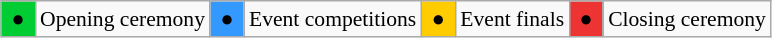<table class="wikitable" style="margin:0.5em auto; font-size:90%;position:relative;">
<tr>
<td bgcolor=#00cc33 align=center> ● </td>
<td>Opening ceremony</td>
<td bgcolor=#3399ff align=center> ● </td>
<td>Event competitions</td>
<td bgcolor=#ffcc00 align=center> ● </td>
<td>Event finals</td>
<td bgcolor=#ee3333> ● </td>
<td>Closing ceremony</td>
</tr>
</table>
